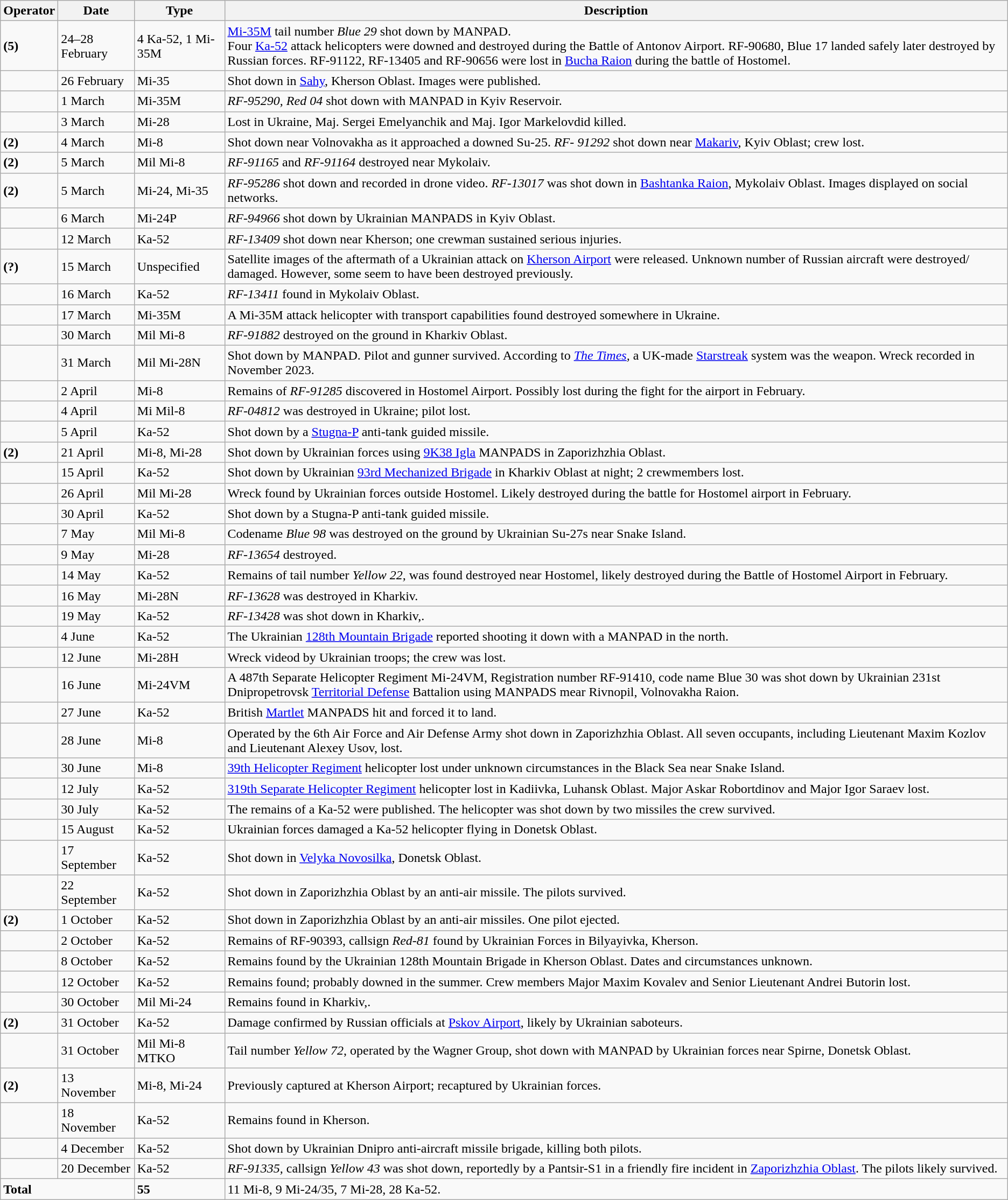<table class="wikitable">
<tr>
<th>Operator</th>
<th>Date</th>
<th>Type</th>
<th>Description</th>
</tr>
<tr>
<td> <strong>(5)</strong></td>
<td>24–28 February</td>
<td>4 Ka-52, 1 Mi-35M</td>
<td><a href='#'>Mi-35M</a> tail number <em>Blue 29</em> shot down by MANPAD.<br>Four <a href='#'>Ka-52</a> attack helicopters were downed and destroyed during the Battle of Antonov Airport. RF-90680, Blue 17 landed safely later destroyed by Russian forces. RF-91122, RF-13405 and RF-90656 were lost in <a href='#'>Bucha Raion</a> during the battle of Hostomel.</td>
</tr>
<tr>
<td></td>
<td>26 February</td>
<td>Mi-35</td>
<td>Shot down in <a href='#'>Sahy</a>, Kherson Oblast. Images were published.</td>
</tr>
<tr>
<td></td>
<td>1 March</td>
<td>Mi-35M</td>
<td><em>RF-95290,</em> <em>Red 04</em> shot down with MANPAD in Kyiv Reservoir.</td>
</tr>
<tr>
<td></td>
<td>3 March</td>
<td>Mi-28</td>
<td>Lost in Ukraine, Maj. Sergei Emelyanchik and Maj. Igor Markelovdid killed.</td>
</tr>
<tr>
<td> <strong>(2)</strong></td>
<td>4 March</td>
<td>Mi-8</td>
<td>Shot down near Volnovakha as it approached a downed Su-25. <em>RF- 91292</em> shot down near <a href='#'>Makariv</a>, Kyiv Oblast; crew lost.</td>
</tr>
<tr>
<td> <strong>(2)</strong></td>
<td>5 March</td>
<td>Mil Mi-8</td>
<td><em>RF-91165</em> and <em>RF-91164</em> destroyed near Mykolaiv.</td>
</tr>
<tr>
<td> <strong>(2)</strong></td>
<td>5 March</td>
<td>Mi-24, Mi-35</td>
<td><em>RF-95286</em> shot down and recorded in drone video. <em>RF-13017</em> was shot down in <a href='#'>Bashtanka Raion</a>, Mykolaiv Oblast. Images displayed on social networks.</td>
</tr>
<tr>
<td></td>
<td>6 March</td>
<td>Mi-24P</td>
<td><em>RF-94966</em> shot down by Ukrainian MANPADS in Kyiv Oblast.</td>
</tr>
<tr>
<td></td>
<td>12 March</td>
<td>Ka-52</td>
<td><em>RF-13409</em> shot down near Kherson; one crewman sustained serious injuries.</td>
</tr>
<tr>
<td> <strong>(?)</strong></td>
<td>15 March</td>
<td>Unspecified</td>
<td>Satellite images of the aftermath of a Ukrainian attack on <a href='#'>Kherson Airport</a> were released. Unknown number of Russian aircraft were destroyed/ damaged. However, some seem to have been destroyed previously.</td>
</tr>
<tr>
<td></td>
<td>16 March</td>
<td>Ka-52</td>
<td><em>RF-13411</em> found in Mykolaiv Oblast.</td>
</tr>
<tr>
<td></td>
<td>17 March</td>
<td>Mi-35M</td>
<td>A Mi-35M attack helicopter with transport capabilities found destroyed somewhere in Ukraine.</td>
</tr>
<tr>
<td></td>
<td>30 March</td>
<td>Mil Mi-8</td>
<td><em>RF-91882</em> destroyed on the ground in Kharkiv Oblast.</td>
</tr>
<tr>
<td></td>
<td>31 March</td>
<td>Mil Mi-28N</td>
<td>Shot down by MANPAD. Pilot and gunner survived. According to <em><a href='#'>The Times</a>,</em> a UK-made <a href='#'>Starstreak</a> system was the weapon. Wreck recorded in November 2023.</td>
</tr>
<tr>
<td></td>
<td>2 April</td>
<td>Mi-8</td>
<td>Remains of <em>RF-91285</em> discovered in Hostomel Airport. Possibly lost during the fight for the airport in February.</td>
</tr>
<tr>
<td></td>
<td>4 April</td>
<td>Mi Mil-8</td>
<td><em>RF-04812</em> was destroyed in Ukraine; pilot lost.</td>
</tr>
<tr>
<td></td>
<td>5 April</td>
<td>Ka-52</td>
<td>Shot down by a <a href='#'>Stugna-P</a> anti-tank guided missile.</td>
</tr>
<tr>
<td> <strong>(2)</strong></td>
<td>21 April</td>
<td>Mi-8, Mi-28</td>
<td>Shot down by Ukrainian forces using <a href='#'>9K38 Igla</a> MANPADS in Zaporizhzhia Oblast.</td>
</tr>
<tr>
<td></td>
<td>15 April</td>
<td>Ka-52</td>
<td>Shot down by Ukrainian <a href='#'>93rd Mechanized Brigade</a> in Kharkiv Oblast at night; 2 crewmembers lost.</td>
</tr>
<tr>
<td></td>
<td>26 April</td>
<td>Mil Mi-28</td>
<td>Wreck found by Ukrainian forces outside Hostomel. Likely destroyed during the battle for Hostomel airport in February.</td>
</tr>
<tr>
<td></td>
<td>30 April</td>
<td>Ka-52</td>
<td>Shot down by a Stugna-P anti-tank guided missile.</td>
</tr>
<tr>
<td></td>
<td>7 May</td>
<td>Mil Mi-8</td>
<td>Codename <em>Blue 98</em> was destroyed on the ground by Ukrainian Su-27s near Snake Island.</td>
</tr>
<tr>
<td></td>
<td>9 May</td>
<td>Mi-28</td>
<td><em>RF-13654</em> destroyed.</td>
</tr>
<tr>
<td></td>
<td>14 May</td>
<td>Ka-52</td>
<td>Remains of tail number <em>Yellow 22,</em> was found destroyed near Hostomel, likely destroyed during the Battle of Hostomel Airport in February.</td>
</tr>
<tr>
<td></td>
<td>16 May</td>
<td>Mi-28N</td>
<td><em>RF-13628</em> was destroyed in Kharkiv.</td>
</tr>
<tr>
<td></td>
<td>19 May</td>
<td>Ka-52</td>
<td><em>RF-13428</em> was shot down in Kharkiv,.</td>
</tr>
<tr>
<td></td>
<td>4 June</td>
<td>Ka-52</td>
<td>The Ukrainian <a href='#'>128th Mountain Brigade</a> reported shooting it down with a MANPAD in the north.</td>
</tr>
<tr>
<td></td>
<td>12 June</td>
<td>Mi-28H</td>
<td>Wreck videod by Ukrainian troops; the crew was lost.</td>
</tr>
<tr>
<td></td>
<td>16 June</td>
<td>Mi-24VM</td>
<td>A 487th Separate Helicopter Regiment Mi-24VM, Registration number RF-91410, code name Blue 30 was shot down by Ukrainian 231st Dnipropetrovsk <a href='#'>Territorial Defense</a> Battalion using MANPADS mear Rivnopil, Volnovakha Raion.</td>
</tr>
<tr>
<td></td>
<td>27 June</td>
<td>Ka-52</td>
<td>British <a href='#'>Martlet</a> MANPADS hit and forced it to land.</td>
</tr>
<tr>
<td></td>
<td>28 June</td>
<td>Mi-8</td>
<td>Operated by the 6th Air Force and Air Defense Army shot down in Zaporizhzhia Oblast. All seven occupants, including Lieutenant Maxim Kozlov and Lieutenant Alexey Usov, lost.</td>
</tr>
<tr>
<td></td>
<td>30 June</td>
<td>Mi-8</td>
<td><a href='#'>39th Helicopter Regiment</a> helicopter lost under unknown circumstances in the Black Sea near Snake Island.</td>
</tr>
<tr>
<td></td>
<td>12 July</td>
<td>Ka-52</td>
<td><a href='#'>319th Separate Helicopter Regiment</a> helicopter lost in Kadiivka, Luhansk Oblast. Major Askar Robortdinov and Major Igor Saraev lost.</td>
</tr>
<tr>
<td></td>
<td>30 July</td>
<td>Ka-52</td>
<td>The remains of a Ka-52 were published. The helicopter was shot down by two missiles the crew survived.</td>
</tr>
<tr>
<td></td>
<td>15 August</td>
<td>Ka-52</td>
<td>Ukrainian forces damaged a Ka-52 helicopter flying in Donetsk Oblast.</td>
</tr>
<tr>
<td></td>
<td>17 September</td>
<td>Ka-52</td>
<td>Shot down in <a href='#'>Velyka Novosilka</a>, Donetsk Oblast.</td>
</tr>
<tr>
<td></td>
<td>22 September</td>
<td>Ka-52</td>
<td>Shot down in Zaporizhzhia Oblast by an anti-air missile. The pilots survived.</td>
</tr>
<tr>
<td> <strong>(2)</strong></td>
<td>1 October</td>
<td>Ka-52</td>
<td>Shot down in Zaporizhzhia Oblast by an anti-air missiles. One pilot ejected.</td>
</tr>
<tr>
<td></td>
<td>2 October</td>
<td>Ka-52</td>
<td>Remains of RF-90393, callsign <em>Red-81</em> found by Ukrainian Forces in Bilyayivka, Kherson.</td>
</tr>
<tr>
<td></td>
<td>8 October</td>
<td>Ka-52</td>
<td>Remains found by the Ukrainian 128th Mountain Brigade in Kherson Oblast. Dates and circumstances unknown.</td>
</tr>
<tr>
<td></td>
<td>12 October</td>
<td>Ka-52</td>
<td>Remains found; probably downed in the summer. Crew members Major Maxim Kovalev and Senior Lieutenant Andrei Butorin lost.</td>
</tr>
<tr>
<td></td>
<td>30 October</td>
<td>Mil Mi-24</td>
<td>Remains found in Kharkiv,.</td>
</tr>
<tr>
<td> <strong>(2)</strong></td>
<td>31 October</td>
<td>Ka-52</td>
<td>Damage confirmed by Russian officials at <a href='#'>Pskov Airport</a>, likely by Ukrainian saboteurs.</td>
</tr>
<tr>
<td><span></span></td>
<td>31 October</td>
<td>Mil Mi-8 MTKO</td>
<td>Tail number <em>Yellow 72</em>, operated by the Wagner Group, shot down with MANPAD by Ukrainian forces near Spirne, Donetsk Oblast.</td>
</tr>
<tr>
<td> <strong>(2)</strong></td>
<td>13 November</td>
<td>Mi-8, Mi-24</td>
<td>Previously captured at Kherson Airport; recaptured by Ukrainian forces.</td>
</tr>
<tr>
<td></td>
<td>18 November</td>
<td>Ka-52</td>
<td>Remains found in Kherson.</td>
</tr>
<tr>
<td></td>
<td>4 December</td>
<td>Ka-52</td>
<td>Shot down by Ukrainian Dnipro anti-aircraft missile brigade, killing both pilots.</td>
</tr>
<tr>
<td></td>
<td>20 December</td>
<td>Ka-52</td>
<td><em>RF-91335,</em> callsign <em>Yellow 43</em> was shot down, reportedly by a Pantsir-S1 in a friendly fire incident in <a href='#'>Zaporizhzhia Oblast</a>. The pilots likely survived.</td>
</tr>
<tr>
<td colspan="2"><strong>Total</strong></td>
<td><strong>55</strong></td>
<td>11 Mi-8, 9 Mi-24/35, 7 Mi-28, 28 Ka-52.</td>
</tr>
</table>
